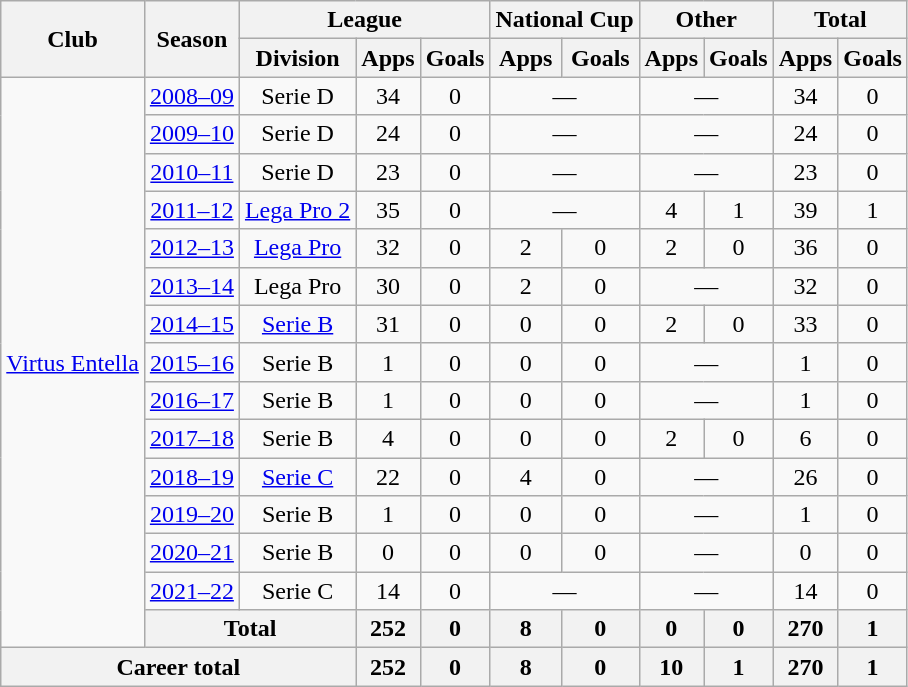<table class="wikitable" style="text-align:center">
<tr>
<th rowspan="2">Club</th>
<th rowspan="2">Season</th>
<th colspan="3">League</th>
<th colspan="2">National Cup</th>
<th colspan="2">Other</th>
<th colspan="2">Total</th>
</tr>
<tr>
<th>Division</th>
<th>Apps</th>
<th>Goals</th>
<th>Apps</th>
<th>Goals</th>
<th>Apps</th>
<th>Goals</th>
<th>Apps</th>
<th>Goals</th>
</tr>
<tr>
<td rowspan="15"><a href='#'>Virtus Entella</a></td>
<td><a href='#'>2008–09</a></td>
<td>Serie D</td>
<td>34</td>
<td>0</td>
<td colspan="2">—</td>
<td colspan="2">—</td>
<td>34</td>
<td>0</td>
</tr>
<tr>
<td><a href='#'>2009–10</a></td>
<td>Serie D</td>
<td>24</td>
<td>0</td>
<td colspan="2">—</td>
<td colspan="2">—</td>
<td>24</td>
<td>0</td>
</tr>
<tr>
<td><a href='#'>2010–11</a></td>
<td>Serie D</td>
<td>23</td>
<td>0</td>
<td colspan="2">—</td>
<td colspan="2">—</td>
<td>23</td>
<td>0</td>
</tr>
<tr>
<td><a href='#'>2011–12</a></td>
<td><a href='#'>Lega Pro 2</a></td>
<td>35</td>
<td>0</td>
<td colspan="2">—</td>
<td>4</td>
<td>1</td>
<td>39</td>
<td>1</td>
</tr>
<tr>
<td><a href='#'>2012–13</a></td>
<td><a href='#'>Lega Pro</a></td>
<td>32</td>
<td>0</td>
<td>2</td>
<td>0</td>
<td>2</td>
<td>0</td>
<td>36</td>
<td>0</td>
</tr>
<tr>
<td><a href='#'>2013–14</a></td>
<td>Lega Pro</td>
<td>30</td>
<td>0</td>
<td>2</td>
<td>0</td>
<td colspan="2">—</td>
<td>32</td>
<td>0</td>
</tr>
<tr>
<td><a href='#'>2014–15</a></td>
<td><a href='#'>Serie B</a></td>
<td>31</td>
<td>0</td>
<td>0</td>
<td>0</td>
<td>2</td>
<td>0</td>
<td>33</td>
<td>0</td>
</tr>
<tr>
<td><a href='#'>2015–16</a></td>
<td>Serie B</td>
<td>1</td>
<td>0</td>
<td>0</td>
<td>0</td>
<td colspan="2">—</td>
<td>1</td>
<td>0</td>
</tr>
<tr>
<td><a href='#'>2016–17</a></td>
<td>Serie B</td>
<td>1</td>
<td>0</td>
<td>0</td>
<td>0</td>
<td colspan="2">—</td>
<td>1</td>
<td>0</td>
</tr>
<tr>
<td><a href='#'>2017–18</a></td>
<td>Serie B</td>
<td>4</td>
<td>0</td>
<td>0</td>
<td>0</td>
<td>2</td>
<td>0</td>
<td>6</td>
<td>0</td>
</tr>
<tr>
<td><a href='#'>2018–19</a></td>
<td><a href='#'>Serie C</a></td>
<td>22</td>
<td>0</td>
<td>4</td>
<td>0</td>
<td colspan="2">—</td>
<td>26</td>
<td>0</td>
</tr>
<tr>
<td><a href='#'>2019–20</a></td>
<td>Serie B</td>
<td>1</td>
<td>0</td>
<td>0</td>
<td>0</td>
<td colspan="2">—</td>
<td>1</td>
<td>0</td>
</tr>
<tr>
<td><a href='#'>2020–21</a></td>
<td>Serie B</td>
<td>0</td>
<td>0</td>
<td>0</td>
<td>0</td>
<td colspan="2">—</td>
<td>0</td>
<td>0</td>
</tr>
<tr>
<td><a href='#'>2021–22</a></td>
<td>Serie C</td>
<td>14</td>
<td>0</td>
<td colspan="2">—</td>
<td colspan="2">—</td>
<td>14</td>
<td>0</td>
</tr>
<tr>
<th colspan="2">Total</th>
<th>252</th>
<th>0</th>
<th>8</th>
<th>0</th>
<th>0</th>
<th>0</th>
<th>270</th>
<th>1</th>
</tr>
<tr>
<th colspan="3">Career total</th>
<th>252</th>
<th>0</th>
<th>8</th>
<th>0</th>
<th>10</th>
<th>1</th>
<th>270</th>
<th>1</th>
</tr>
</table>
